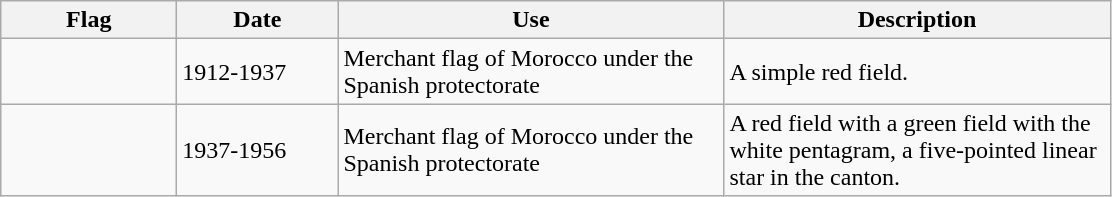<table class="wikitable">
<tr>
<th style="width:110px">Flag</th>
<th style="width:100px">Date</th>
<th style="width:250px">Use</th>
<th style="width:250px">Description</th>
</tr>
<tr>
<td></td>
<td>1912-1937</td>
<td>Merchant flag of Morocco under the Spanish protectorate</td>
<td>A simple red field.</td>
</tr>
<tr>
<td></td>
<td>1937-1956</td>
<td>Merchant flag of Morocco under the Spanish protectorate</td>
<td>A red field with a green field with the white pentagram, a five-pointed linear star in the canton.</td>
</tr>
</table>
